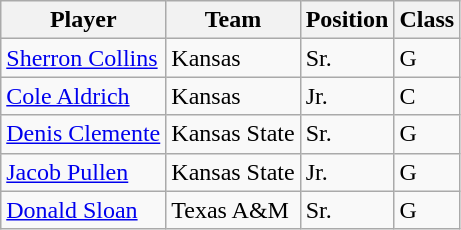<table class="wikitable">
<tr>
<th>Player</th>
<th>Team</th>
<th>Position</th>
<th>Class</th>
</tr>
<tr>
<td><a href='#'>Sherron Collins</a></td>
<td>Kansas</td>
<td>Sr.</td>
<td>G</td>
</tr>
<tr>
<td><a href='#'>Cole Aldrich</a></td>
<td>Kansas</td>
<td>Jr.</td>
<td>C</td>
</tr>
<tr>
<td><a href='#'>Denis Clemente</a></td>
<td>Kansas State</td>
<td>Sr.</td>
<td>G</td>
</tr>
<tr>
<td><a href='#'>Jacob Pullen</a></td>
<td>Kansas State</td>
<td>Jr.</td>
<td>G</td>
</tr>
<tr>
<td><a href='#'>Donald Sloan</a></td>
<td>Texas A&M</td>
<td>Sr.</td>
<td>G</td>
</tr>
</table>
